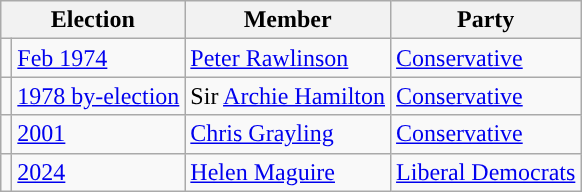<table class="wikitable">
<tr>
<th colspan="2">Election</th>
<th>Member</th>
<th>Party</th>
</tr>
<tr>
<td style="color:inherit;background-color: "></td>
<td><a href='#'>Feb 1974</a></td>
<td><a href='#'>Peter Rawlinson</a></td>
<td><a href='#'>Conservative</a></td>
</tr>
<tr>
<td style="color:inherit;background-color: "></td>
<td><a href='#'>1978 by-election</a></td>
<td>Sir <a href='#'>Archie Hamilton</a></td>
<td><a href='#'>Conservative</a></td>
</tr>
<tr>
<td style="color:inherit;background-color: "></td>
<td><a href='#'>2001</a></td>
<td><a href='#'>Chris Grayling</a></td>
<td><a href='#'>Conservative</a></td>
</tr>
<tr>
<td style="color:inherit;background-color: "></td>
<td><a href='#'>2024</a></td>
<td><a href='#'>Helen Maguire</a></td>
<td><a href='#'>Liberal Democrats</a></td>
</tr>
</table>
